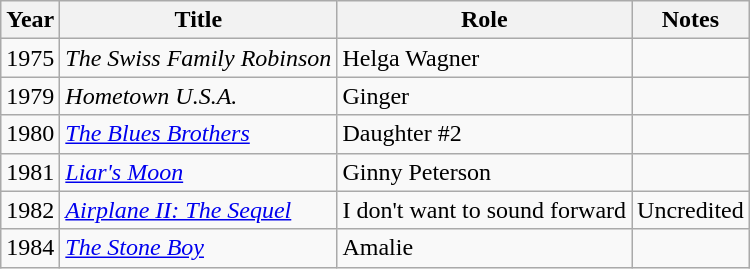<table class="wikitable sortable">
<tr>
<th>Year</th>
<th>Title</th>
<th>Role</th>
<th>Notes</th>
</tr>
<tr>
<td>1975</td>
<td><em>The Swiss Family Robinson</em></td>
<td>Helga Wagner</td>
<td></td>
</tr>
<tr>
<td>1979</td>
<td><em>Hometown U.S.A.</em></td>
<td>Ginger</td>
<td></td>
</tr>
<tr>
<td>1980</td>
<td><a href='#'><em>The Blues Brothers</em></a></td>
<td>Daughter #2</td>
<td></td>
</tr>
<tr>
<td>1981</td>
<td><em><a href='#'>Liar's Moon</a></em></td>
<td>Ginny Peterson</td>
<td></td>
</tr>
<tr>
<td>1982</td>
<td><em><a href='#'>Airplane II: The Sequel</a></em></td>
<td>I don't want to sound forward</td>
<td>Uncredited</td>
</tr>
<tr>
<td>1984</td>
<td><a href='#'><em>The Stone Boy</em></a></td>
<td>Amalie</td>
<td></td>
</tr>
</table>
